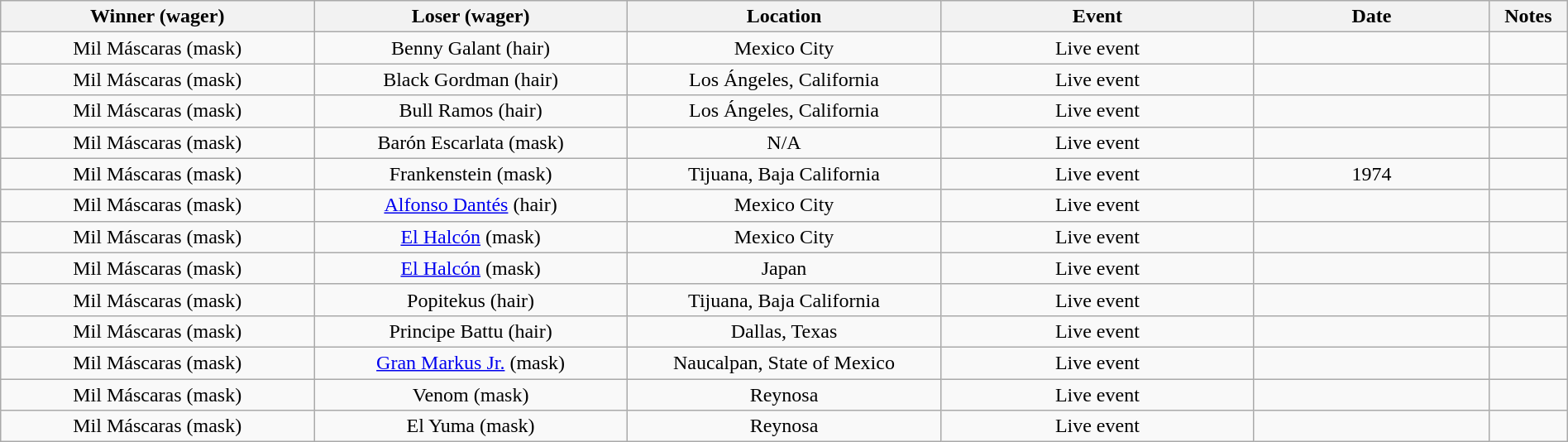<table class="wikitable sortable" width=100%  style="text-align: center">
<tr>
<th width=20% scope="col">Winner (wager)</th>
<th width=20% scope="col">Loser (wager)</th>
<th width=20% scope="col">Location</th>
<th width=20% scope="col">Event</th>
<th width=15% scope="col">Date</th>
<th class="unsortable" width=5% scope="col">Notes</th>
</tr>
<tr>
<td>Mil Máscaras (mask)</td>
<td>Benny Galant (hair)</td>
<td>Mexico City</td>
<td>Live event</td>
<td></td>
<td></td>
</tr>
<tr>
<td>Mil Máscaras (mask)</td>
<td>Black Gordman (hair)</td>
<td>Los Ángeles, California</td>
<td>Live event</td>
<td></td>
<td></td>
</tr>
<tr>
<td>Mil Máscaras (mask)</td>
<td>Bull Ramos (hair)</td>
<td>Los Ángeles, California</td>
<td>Live event</td>
<td></td>
<td></td>
</tr>
<tr>
<td>Mil Máscaras (mask)</td>
<td>Barón Escarlata (mask)</td>
<td>N/A</td>
<td>Live event</td>
<td></td>
<td></td>
</tr>
<tr>
<td>Mil Máscaras (mask)</td>
<td>Frankenstein (mask)</td>
<td>Tijuana, Baja California</td>
<td>Live event</td>
<td>1974</td>
<td></td>
</tr>
<tr>
<td>Mil Máscaras (mask)</td>
<td><a href='#'>Alfonso Dantés</a> (hair)</td>
<td>Mexico City</td>
<td>Live event</td>
<td></td>
<td></td>
</tr>
<tr>
<td>Mil Máscaras (mask)</td>
<td><a href='#'>El Halcón</a> (mask)</td>
<td>Mexico City</td>
<td>Live event</td>
<td></td>
<td></td>
</tr>
<tr>
<td>Mil Máscaras (mask)</td>
<td><a href='#'>El Halcón</a> (mask)</td>
<td>Japan</td>
<td>Live event</td>
<td></td>
<td></td>
</tr>
<tr style="text-align:center;">
<td>Mil Máscaras (mask)</td>
<td>Popitekus (hair)</td>
<td>Tijuana, Baja California</td>
<td>Live event</td>
<td></td>
<td> </td>
</tr>
<tr>
<td>Mil Máscaras (mask)</td>
<td>Principe Battu (hair)</td>
<td>Dallas, Texas</td>
<td>Live event</td>
<td></td>
<td> </td>
</tr>
<tr>
<td>Mil Máscaras (mask)</td>
<td><a href='#'>Gran Markus Jr.</a> (mask)</td>
<td>Naucalpan, State of Mexico</td>
<td>Live event</td>
<td></td>
<td></td>
</tr>
<tr>
<td>Mil Máscaras (mask)</td>
<td>Venom (mask)</td>
<td>Reynosa</td>
<td>Live event</td>
<td></td>
<td> </td>
</tr>
<tr>
<td>Mil Máscaras (mask)</td>
<td>El Yuma (mask)</td>
<td>Reynosa</td>
<td>Live event</td>
<td></td>
<td> </td>
</tr>
</table>
